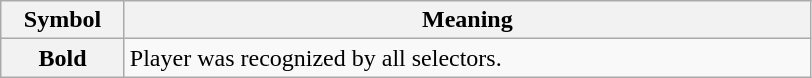<table class="wikitable plainrowheaders" border="1">
<tr>
<th scope="col" style="width:75px">Symbol</th>
<th scope="col" style="width:450px">Meaning</th>
</tr>
<tr>
<th scope="row" style="text-align:center;"><strong>Bold</strong></th>
<td>Player was recognized by all selectors.</td>
</tr>
</table>
